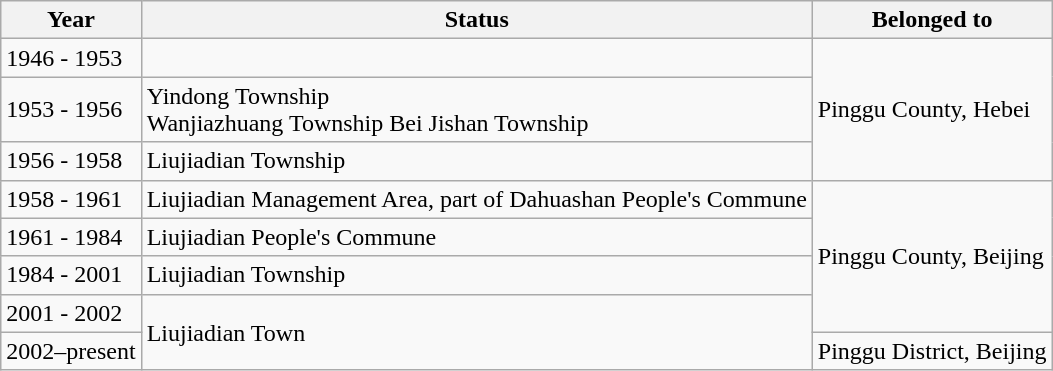<table class="wikitable">
<tr>
<th>Year</th>
<th>Status</th>
<th>Belonged to</th>
</tr>
<tr>
<td>1946 - 1953</td>
<td></td>
<td rowspan="3">Pinggu County, Hebei</td>
</tr>
<tr>
<td>1953 - 1956</td>
<td>Yindong Township<br>Wanjiazhuang Township
Bei Jishan Township</td>
</tr>
<tr>
<td>1956 - 1958</td>
<td>Liujiadian Township</td>
</tr>
<tr>
<td>1958 - 1961</td>
<td>Liujiadian Management Area, part of Dahuashan People's Commune</td>
<td rowspan="4">Pinggu County, Beijing</td>
</tr>
<tr>
<td>1961 - 1984</td>
<td>Liujiadian People's Commune</td>
</tr>
<tr>
<td>1984 - 2001</td>
<td>Liujiadian Township</td>
</tr>
<tr>
<td>2001 - 2002</td>
<td rowspan="2">Liujiadian Town</td>
</tr>
<tr>
<td>2002–present</td>
<td>Pinggu District, Beijing</td>
</tr>
</table>
